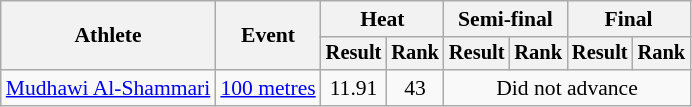<table class=wikitable style=font-size:90%>
<tr>
<th rowspan=2>Athlete</th>
<th rowspan=2>Event</th>
<th colspan=2>Heat</th>
<th colspan=2>Semi-final</th>
<th colspan=2>Final</th>
</tr>
<tr style=font-size:95%>
<th>Result</th>
<th>Rank</th>
<th>Result</th>
<th>Rank</th>
<th>Result</th>
<th>Rank</th>
</tr>
<tr align=center>
<td align=left><a href='#'>Mudhawi Al-Shammari</a></td>
<td align=left><a href='#'>100 metres</a></td>
<td>11.91</td>
<td>43</td>
<td colspan="4">Did not advance</td>
</tr>
</table>
